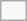<table class="infobox">
<tr>
<td></td>
<td></td>
</tr>
</table>
